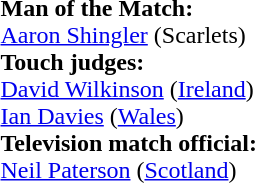<table width=100%>
<tr>
<td><br><strong>Man of the Match:</strong>
<br><a href='#'>Aaron Shingler</a> (Scarlets)<br><strong>Touch judges:</strong>
<br><a href='#'>David Wilkinson</a> (<a href='#'>Ireland</a>)
<br><a href='#'>Ian Davies</a> (<a href='#'>Wales</a>)
<br><strong>Television match official:</strong>
<br><a href='#'>Neil Paterson</a> (<a href='#'>Scotland</a>)</td>
</tr>
</table>
